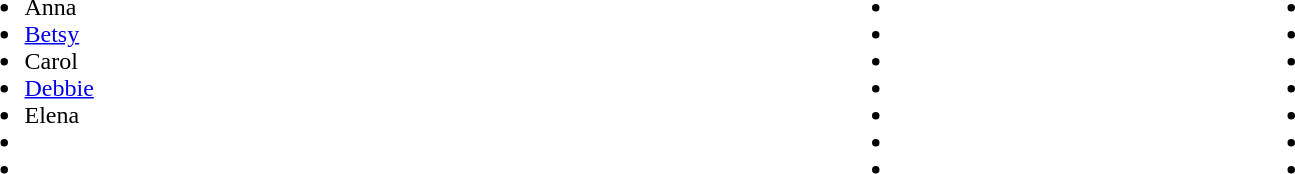<table width=90%>
<tr>
<td><br><ul><li>Anna</li><li><a href='#'>Betsy</a></li><li>Carol</li><li><a href='#'>Debbie</a></li><li>Elena</li><li></li><li></li></ul></td>
<td><br><ul><li></li><li></li><li></li><li></li><li></li><li></li><li></li></ul></td>
<td><br><ul><li></li><li></li><li></li><li></li><li></li><li></li><li></li></ul></td>
</tr>
</table>
